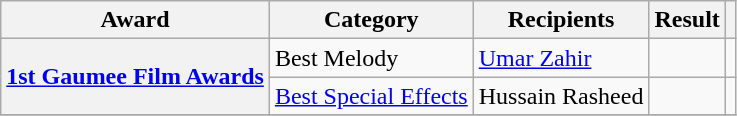<table class="wikitable plainrowheaders sortable">
<tr>
<th scope="col">Award</th>
<th scope="col">Category</th>
<th scope="col">Recipients</th>
<th scope="col">Result</th>
<th scope="col" class="unsortable"></th>
</tr>
<tr>
<th scope="row" rowspan="2"><a href='#'>1st Gaumee Film Awards</a></th>
<td>Best Melody</td>
<td><a href='#'>Umar Zahir</a></td>
<td></td>
<td style="text-align:center;"></td>
</tr>
<tr>
<td><a href='#'>Best Special Effects</a></td>
<td>Hussain Rasheed</td>
<td></td>
<td style="text-align:center;"></td>
</tr>
<tr>
</tr>
</table>
